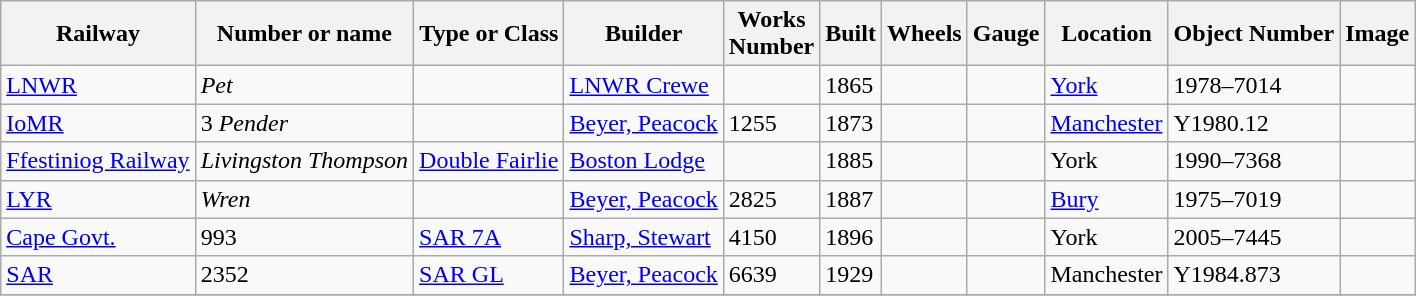<table class="wikitable sortable">
<tr>
<th>Railway</th>
<th>Number or name</th>
<th>Type or Class</th>
<th>Builder</th>
<th>Works<br>Number</th>
<th>Built</th>
<th>Wheels</th>
<th>Gauge</th>
<th>Location</th>
<th>Object Number</th>
<th>Image</th>
</tr>
<tr>
<td><a href='#'>LNWR</a></td>
<td><em>Pet</em></td>
<td></td>
<td><a href='#'>LNWR Crewe</a></td>
<td></td>
<td>1865</td>
<td></td>
<td></td>
<td><a href='#'>York</a></td>
<td>1978–7014</td>
<td></td>
</tr>
<tr>
<td><a href='#'>IoMR</a></td>
<td>3 <em>Pender</em></td>
<td></td>
<td><a href='#'>Beyer, Peacock</a></td>
<td>1255</td>
<td>1873</td>
<td></td>
<td></td>
<td><a href='#'>Manchester</a></td>
<td>Y1980.12</td>
<td></td>
</tr>
<tr>
<td><a href='#'>Ffestiniog Railway</a></td>
<td><em>Livingston Thompson</em></td>
<td><a href='#'>Double Fairlie</a></td>
<td><a href='#'>Boston Lodge</a></td>
<td></td>
<td>1885</td>
<td></td>
<td></td>
<td>York</td>
<td>1990–7368</td>
<td></td>
</tr>
<tr>
<td><a href='#'>LYR</a></td>
<td><em>Wren</em></td>
<td></td>
<td><a href='#'>Beyer, Peacock</a></td>
<td>2825</td>
<td>1887</td>
<td></td>
<td></td>
<td><a href='#'>Bury</a></td>
<td>1975–7019</td>
<td></td>
</tr>
<tr>
<td><a href='#'>Cape Govt.</a></td>
<td>993</td>
<td><a href='#'>SAR 7A</a></td>
<td><a href='#'>Sharp, Stewart</a></td>
<td>4150</td>
<td>1896</td>
<td></td>
<td></td>
<td>York</td>
<td>2005–7445</td>
<td></td>
</tr>
<tr>
<td><a href='#'>SAR</a></td>
<td>2352</td>
<td><a href='#'>SAR GL</a></td>
<td><a href='#'>Beyer, Peacock</a></td>
<td>6639</td>
<td>1929</td>
<td></td>
<td></td>
<td>Manchester</td>
<td>Y1984.873</td>
<td></td>
</tr>
<tr>
</tr>
</table>
